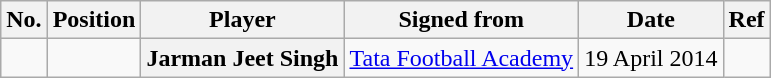<table class="wikitable plainrowheaders" style="text-align:center; text-align:left">
<tr>
<th>No.</th>
<th scope="col">Position</th>
<th scope="col">Player</th>
<th scope="col">Signed from</th>
<th scope="col">Date</th>
<th scope="col">Ref</th>
</tr>
<tr>
<td></td>
<td></td>
<th scope="row"> Jarman Jeet Singh</th>
<td> <a href='#'>Tata Football Academy</a></td>
<td>19 April 2014</td>
<td></td>
</tr>
</table>
